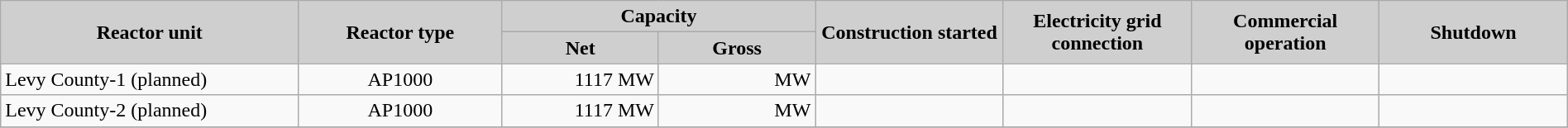<table class="wikitable" width="100%">
<tr>
<th rowspan="2" style="width: 19%; background-color: #CFCFCF;">Reactor unit</th>
<th rowspan="2" style="width: 13%; background-color: #CFCFCF;">Reactor type</th>
<th colspan="2" style="width: 20%; background-color: #CFCFCF;">Capacity</th>
<th rowspan="2" style="width: 12%; background-color: #CFCFCF;">Construction started</th>
<th rowspan="2" style="width: 12%; background-color: #CFCFCF;">Electricity grid connection</th>
<th rowspan="2" style="width: 12%; background-color: #CFCFCF;">Commercial operation</th>
<th rowspan="2" style="width: 12%; background-color: #CFCFCF;">Shutdown</th>
</tr>
<tr>
<th style="width: 10%; background-color: #CFCFCF;">Net</th>
<th style="width: 10%; background-color: #CFCFCF;">Gross</th>
</tr>
<tr>
<td>Levy County-1 (planned)</td>
<td align="center">AP1000</td>
<td align="right">1117 MW</td>
<td align="right">MW</td>
<td align="right"></td>
<td align="right"></td>
<td align="right"></td>
<td align="right"></td>
</tr>
<tr>
<td>Levy County-2 (planned)</td>
<td align="center">AP1000</td>
<td align="right">1117 MW</td>
<td align="right">MW</td>
<td align="right"></td>
<td align="right"></td>
<td align="right"></td>
<td align="right"></td>
</tr>
<tr>
</tr>
</table>
